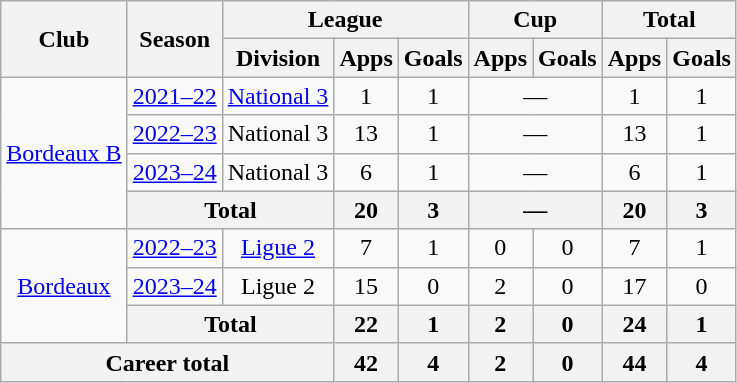<table class="wikitable" style="text-align:center">
<tr>
<th rowspan="2">Club</th>
<th rowspan="2">Season</th>
<th colspan="3">League</th>
<th colspan="2">Cup</th>
<th colspan="2">Total</th>
</tr>
<tr>
<th>Division</th>
<th>Apps</th>
<th>Goals</th>
<th>Apps</th>
<th>Goals</th>
<th>Apps</th>
<th>Goals</th>
</tr>
<tr>
<td rowspan="4"><a href='#'>Bordeaux B</a></td>
<td><a href='#'>2021–22</a></td>
<td><a href='#'>National 3</a></td>
<td>1</td>
<td>1</td>
<td colspan="2">—</td>
<td>1</td>
<td>1</td>
</tr>
<tr>
<td><a href='#'>2022–23</a></td>
<td>National 3</td>
<td>13</td>
<td>1</td>
<td colspan="2">—</td>
<td>13</td>
<td>1</td>
</tr>
<tr>
<td><a href='#'>2023–24</a></td>
<td>National 3</td>
<td>6</td>
<td>1</td>
<td colspan="2">—</td>
<td>6</td>
<td>1</td>
</tr>
<tr>
<th colspan="2">Total</th>
<th>20</th>
<th>3</th>
<th colspan="2">—</th>
<th>20</th>
<th>3</th>
</tr>
<tr>
<td rowspan="3"><a href='#'>Bordeaux</a></td>
<td><a href='#'>2022–23</a></td>
<td><a href='#'>Ligue 2</a></td>
<td>7</td>
<td>1</td>
<td>0</td>
<td>0</td>
<td>7</td>
<td>1</td>
</tr>
<tr>
<td><a href='#'>2023–24</a></td>
<td>Ligue 2</td>
<td>15</td>
<td>0</td>
<td>2</td>
<td>0</td>
<td>17</td>
<td>0</td>
</tr>
<tr>
<th colspan="2">Total</th>
<th>22</th>
<th>1</th>
<th>2</th>
<th>0</th>
<th>24</th>
<th>1</th>
</tr>
<tr>
<th colspan="3">Career total</th>
<th>42</th>
<th>4</th>
<th>2</th>
<th>0</th>
<th>44</th>
<th>4</th>
</tr>
</table>
